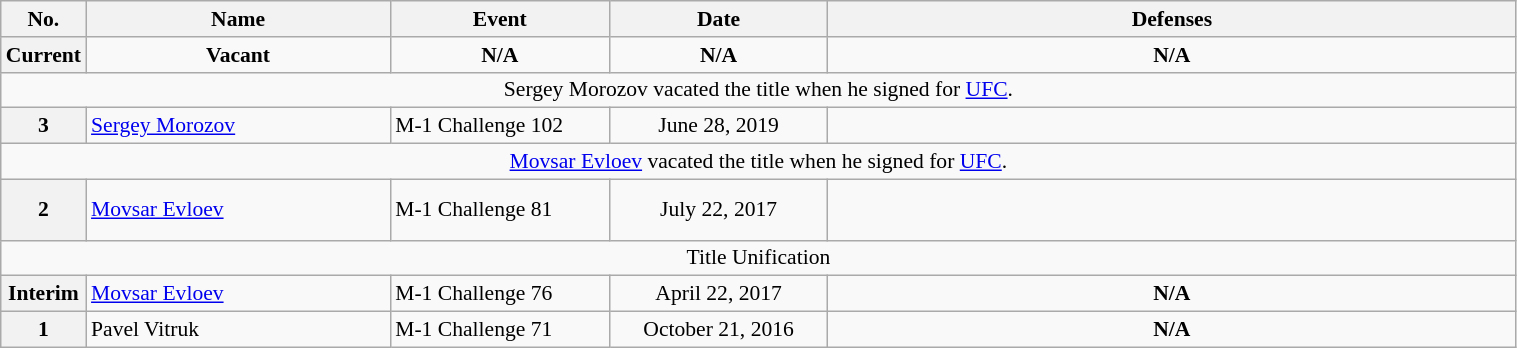<table class="wikitable" style="width:80%; font-size:90%;">
<tr>
<th style= width:1%;">No.</th>
<th style= width:21%;">Name</th>
<th style= width:15%;">Event</th>
<th style=width:15%;">Date</th>
<th style= width:56%;">Defenses</th>
</tr>
<tr>
<th>Current</th>
<td align=center><strong>Vacant</strong></td>
<td align=center><strong>N/A</strong></td>
<td align=center><strong>N/A</strong></td>
<td align=center><strong>N/A</strong></td>
</tr>
<tr>
<td style="text-align:center;" colspan="5">Sergey Morozov vacated the title when he signed for <a href='#'>UFC</a>.</td>
</tr>
<tr>
<th>3</th>
<td align=left> <a href='#'>Sergey Morozov</a> <br></td>
<td align=left>M-1 Challenge 102 <br></td>
<td align=center>June 28, 2019</td>
<td align=left><br></td>
</tr>
<tr>
<td style="text-align:center;" colspan="5"><a href='#'>Movsar Evloev</a> vacated the title when he signed for <a href='#'>UFC</a>.</td>
</tr>
<tr>
<th>2</th>
<td align=left> <a href='#'>Movsar Evloev</a> <br></td>
<td align=left>M-1 Challenge 81 <br></td>
<td align=center>July 22, 2017</td>
<td align=left><br><br></td>
</tr>
<tr>
<td style="text-align:center;" colspan="5">Title Unification</td>
</tr>
<tr>
<th>Interim</th>
<td align=left> <a href='#'>Movsar Evloev</a>  <br></td>
<td align=left>M-1 Challenge 76 <br></td>
<td align=center>April 22, 2017</td>
<td align=center><strong>N/A</strong></td>
</tr>
<tr>
<th>1</th>
<td align=left> Pavel Vitruk  <br></td>
<td align=left>M-1 Challenge 71 <br></td>
<td align=center>October 21, 2016</td>
<td align=center><strong>N/A</strong></td>
</tr>
</table>
